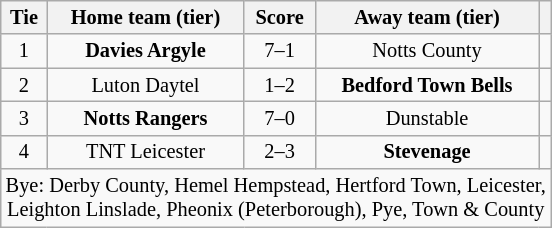<table class="wikitable" style="text-align:center; font-size:85%">
<tr>
<th>Tie</th>
<th>Home team (tier)</th>
<th>Score</th>
<th>Away team (tier)</th>
<th></th>
</tr>
<tr>
<td align="center">1</td>
<td><strong>Davies Argyle</strong></td>
<td align="center">7–1</td>
<td>Notts County</td>
<td></td>
</tr>
<tr>
<td align="center">2</td>
<td>Luton Daytel</td>
<td align="center">1–2</td>
<td><strong>Bedford Town Bells</strong></td>
<td></td>
</tr>
<tr>
<td align="center">3</td>
<td><strong>Notts Rangers</strong></td>
<td align="center">7–0</td>
<td>Dunstable</td>
<td></td>
</tr>
<tr>
<td align="center">4</td>
<td>TNT Leicester</td>
<td align="center">2–3</td>
<td><strong>Stevenage</strong></td>
<td></td>
</tr>
<tr>
<td colspan="5" align="center">Bye: Derby County, Hemel Hempstead, Hertford Town, Leicester,<br>Leighton Linslade, Pheonix (Peterborough), Pye, Town & County</td>
</tr>
</table>
